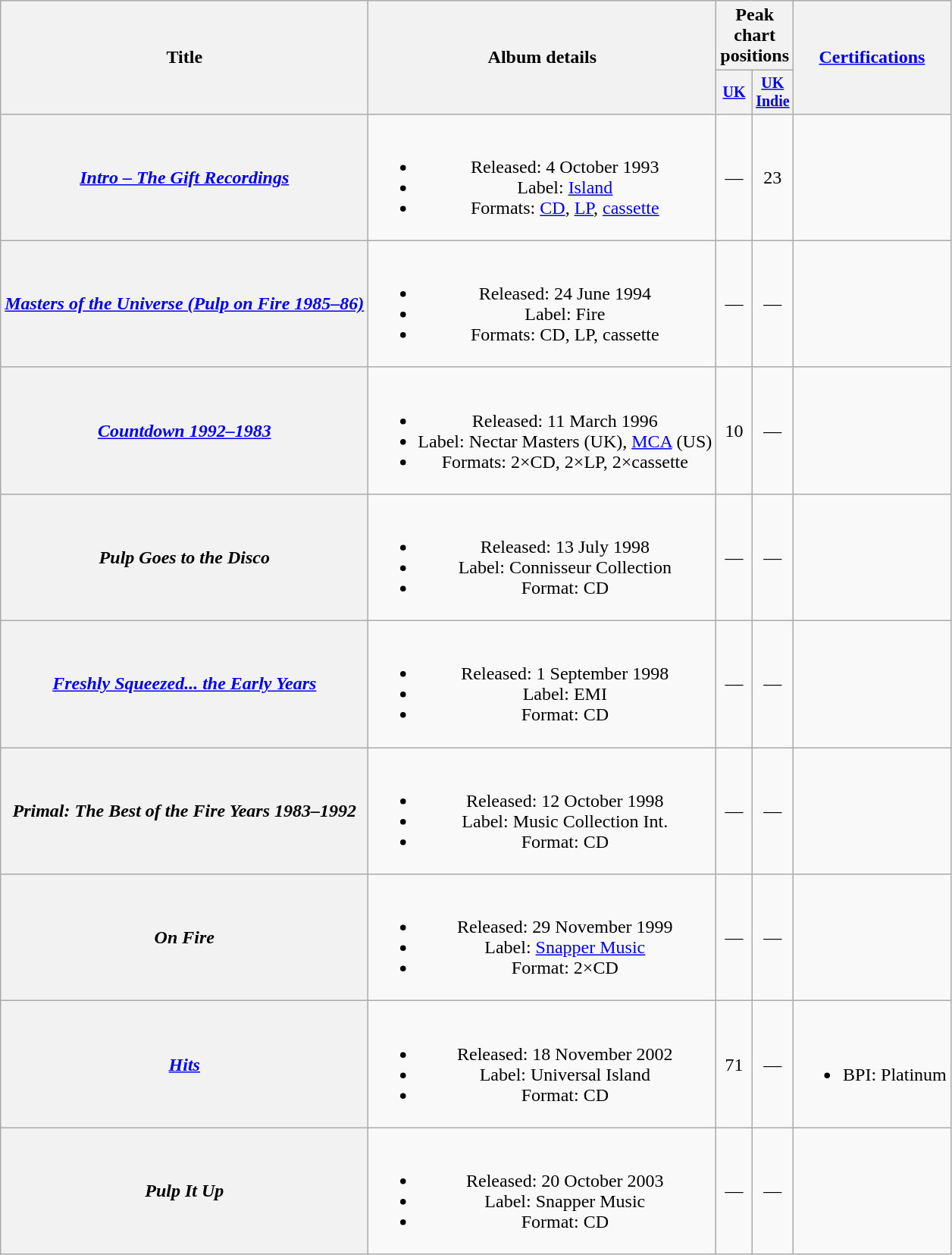<table class="wikitable plainrowheaders" style=text-align:center;>
<tr>
<th scope="col" rowspan="2">Title</th>
<th scope="col" rowspan="2">Album details</th>
<th scope="col" colspan="2">Peak chart positions</th>
<th scope="col" rowspan="2"><a href='#'>Certifications</a></th>
</tr>
<tr style="font-size:smaller">
<th scope="col" width="25"><a href='#'>UK</a><br></th>
<th scope="col" width="25"><a href='#'>UK Indie</a></th>
</tr>
<tr>
<th scope="row"><em><a href='#'>Intro – The Gift Recordings</a></em></th>
<td><br><ul><li>Released: 4 October 1993</li><li>Label: <a href='#'>Island</a> </li><li>Formats: <a href='#'>CD</a>, <a href='#'>LP</a>, <a href='#'>cassette</a></li></ul></td>
<td>—</td>
<td>23</td>
<td></td>
</tr>
<tr>
<th scope="row"><em><a href='#'>Masters of the Universe (Pulp on Fire 1985–86)</a></em></th>
<td><br><ul><li>Released: 24 June 1994</li><li>Label: Fire </li><li>Formats: CD, LP, cassette</li></ul></td>
<td>—</td>
<td>—</td>
<td></td>
</tr>
<tr>
<th scope="row"><em><a href='#'>Countdown 1992–1983</a></em></th>
<td><br><ul><li>Released: 11 March 1996</li><li>Label: Nectar Masters (UK), <a href='#'>MCA</a> (US) </li><li>Formats: 2×CD, 2×LP, 2×cassette</li></ul></td>
<td>10</td>
<td>—</td>
<td></td>
</tr>
<tr>
<th scope="row"><em>Pulp Goes to the Disco</em></th>
<td><br><ul><li>Released: 13 July 1998</li><li>Label: Connisseur Collection </li><li>Format: CD</li></ul></td>
<td>—</td>
<td>—</td>
<td></td>
</tr>
<tr>
<th scope="row"><em><a href='#'>Freshly Squeezed... the Early Years</a></em></th>
<td><br><ul><li>Released: 1 September 1998</li><li>Label: EMI </li><li>Format: CD</li></ul></td>
<td>—</td>
<td>—</td>
<td></td>
</tr>
<tr>
<th scope="row"><em>Primal: The Best of the Fire Years 1983–1992</em></th>
<td><br><ul><li>Released: 12 October 1998</li><li>Label: Music Collection Int. </li><li>Format: CD</li></ul></td>
<td>—</td>
<td>—</td>
<td></td>
</tr>
<tr>
<th scope="row"><em>On Fire</em></th>
<td><br><ul><li>Released: 29 November 1999</li><li>Label: <a href='#'>Snapper Music</a> </li><li>Format: 2×CD</li></ul></td>
<td>—</td>
<td>—</td>
<td></td>
</tr>
<tr>
<th scope="row"><em><a href='#'>Hits</a></em></th>
<td><br><ul><li>Released: 18 November 2002</li><li>Label: Universal Island </li><li>Format: CD</li></ul></td>
<td>71</td>
<td>—</td>
<td><br><ul><li>BPI: Platinum</li></ul></td>
</tr>
<tr>
<th scope="row"><em>Pulp It Up</em></th>
<td><br><ul><li>Released: 20 October 2003</li><li>Label: Snapper Music </li><li>Format: CD</li></ul></td>
<td>—</td>
<td>—</td>
<td></td>
</tr>
</table>
